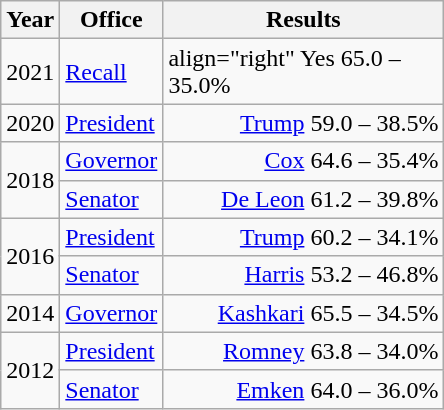<table class=wikitable>
<tr>
<th width="30">Year</th>
<th width="60">Office</th>
<th width="180">Results</th>
</tr>
<tr>
<td>2021</td>
<td><a href='#'>Recall</a></td>
<td>align="right"  Yes 65.0 – 35.0%</td>
</tr>
<tr>
<td>2020</td>
<td><a href='#'>President</a></td>
<td align="right" ><a href='#'>Trump</a> 59.0 – 38.5%</td>
</tr>
<tr>
<td rowspan="2">2018</td>
<td><a href='#'>Governor</a></td>
<td align="right" ><a href='#'>Cox</a> 64.6 – 35.4%</td>
</tr>
<tr>
<td><a href='#'>Senator</a></td>
<td align="right" ><a href='#'>De Leon</a> 61.2 – 39.8%</td>
</tr>
<tr>
<td rowspan="2">2016</td>
<td><a href='#'>President</a></td>
<td align="right" ><a href='#'>Trump</a> 60.2 – 34.1%</td>
</tr>
<tr>
<td><a href='#'>Senator</a></td>
<td align="right" ><a href='#'>Harris</a> 53.2 – 46.8%</td>
</tr>
<tr>
<td>2014</td>
<td><a href='#'>Governor</a></td>
<td align="right" ><a href='#'>Kashkari</a> 65.5 – 34.5%</td>
</tr>
<tr>
<td rowspan="2">2012</td>
<td><a href='#'>President</a></td>
<td align="right" ><a href='#'>Romney</a> 63.8 – 34.0%</td>
</tr>
<tr>
<td><a href='#'>Senator</a></td>
<td align="right" ><a href='#'>Emken</a> 64.0 – 36.0%</td>
</tr>
</table>
